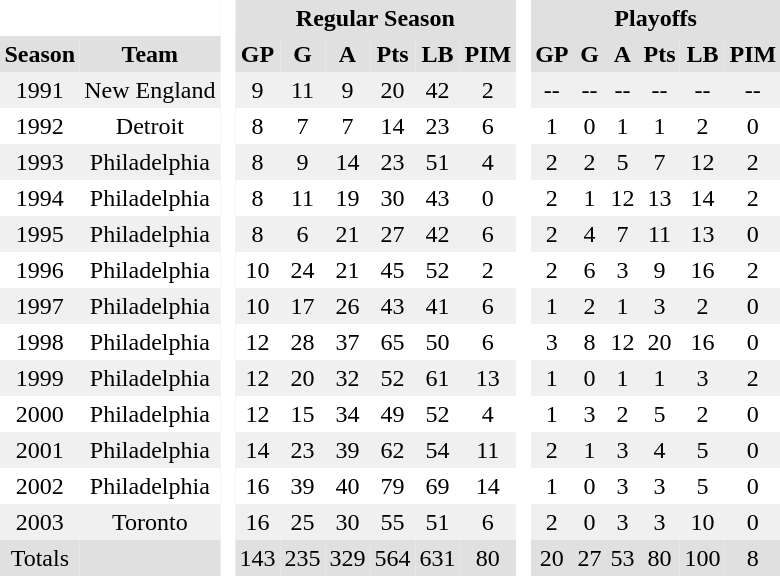<table BORDER="0" CELLPADDING="3" CELLSPACING="0">
<tr ALIGN="center" bgcolor="#e0e0e0">
<th ALIGN="center" colspan="2" bgcolor="#ffffff"> </th>
<th ALIGN="center" rowspan="99" bgcolor="#ffffff"> </th>
<th ALIGN="center" colspan="6">Regular Season</th>
<th ALIGN="center" rowspan="99" bgcolor="#ffffff"> </th>
<th ALIGN="center" colspan="6">Playoffs</th>
</tr>
<tr ALIGN="center" bgcolor="#e0e0e0">
<th ALIGN="center">Season</th>
<th ALIGN="center">Team</th>
<th ALIGN="center">GP</th>
<th ALIGN="center">G</th>
<th ALIGN="center">A</th>
<th ALIGN="center">Pts</th>
<th ALIGN="center">LB</th>
<th ALIGN="center">PIM</th>
<th ALIGN="center">GP</th>
<th ALIGN="center">G</th>
<th ALIGN="center">A</th>
<th ALIGN="center">Pts</th>
<th ALIGN="center">LB</th>
<th ALIGN="center">PIM</th>
</tr>
<tr ALIGN="center" bgcolor="#f0f0f0">
<td ALIGN="center">1991</td>
<td ALIGN="center">New England</td>
<td ALIGN="center">9</td>
<td ALIGN="center">11</td>
<td ALIGN="center">9</td>
<td ALIGN="center">20</td>
<td ALIGN="center">42</td>
<td ALIGN="center">2</td>
<td ALIGN="center">--</td>
<td ALIGN="center">--</td>
<td ALIGN="center">--</td>
<td ALIGN="center">--</td>
<td ALIGN="center">--</td>
<td ALIGN="center">--</td>
</tr>
<tr ALIGN="center">
<td ALIGN="center">1992</td>
<td ALIGN="center">Detroit</td>
<td ALIGN="center">8</td>
<td ALIGN="center">7</td>
<td ALIGN="center">7</td>
<td ALIGN="center">14</td>
<td ALIGN="center">23</td>
<td ALIGN="center">6</td>
<td ALIGN="center">1</td>
<td ALIGN="center">0</td>
<td ALIGN="center">1</td>
<td ALIGN="center">1</td>
<td ALIGN="center">2</td>
<td ALIGN="center">0</td>
</tr>
<tr ALIGN="center" bgcolor="#f0f0f0">
<td ALIGN="center">1993</td>
<td ALIGN="center">Philadelphia</td>
<td ALIGN="center">8</td>
<td ALIGN="center">9</td>
<td ALIGN="center">14</td>
<td ALIGN="center">23</td>
<td ALIGN="center">51</td>
<td ALIGN="center">4</td>
<td ALIGN="center">2</td>
<td ALIGN="center">2</td>
<td ALIGN="center">5</td>
<td ALIGN="center">7</td>
<td ALIGN="center">12</td>
<td ALIGN="center">2</td>
</tr>
<tr ALIGN="center">
<td ALIGN="center">1994</td>
<td ALIGN="center">Philadelphia</td>
<td ALIGN="center">8</td>
<td ALIGN="center">11</td>
<td ALIGN="center">19</td>
<td ALIGN="center">30</td>
<td ALIGN="center">43</td>
<td ALIGN="center">0</td>
<td ALIGN="center">2</td>
<td ALIGN="center">1</td>
<td ALIGN="center">12</td>
<td ALIGN="center">13</td>
<td ALIGN="center">14</td>
<td ALIGN="center">2</td>
</tr>
<tr ALIGN="center" bgcolor="#f0f0f0">
<td ALIGN="center">1995</td>
<td ALIGN="center">Philadelphia</td>
<td ALIGN="center">8</td>
<td ALIGN="center">6</td>
<td ALIGN="center">21</td>
<td ALIGN="center">27</td>
<td ALIGN="center">42</td>
<td ALIGN="center">6</td>
<td ALIGN="center">2</td>
<td ALIGN="center">4</td>
<td ALIGN="center">7</td>
<td ALIGN="center">11</td>
<td ALIGN="center">13</td>
<td ALIGN="center">0</td>
</tr>
<tr ALIGN="center">
<td ALIGN="center">1996</td>
<td ALIGN="center">Philadelphia</td>
<td ALIGN="center">10</td>
<td ALIGN="center">24</td>
<td ALIGN="center">21</td>
<td ALIGN="center">45</td>
<td ALIGN="center">52</td>
<td ALIGN="center">2</td>
<td ALIGN="center">2</td>
<td ALIGN="center">6</td>
<td ALIGN="center">3</td>
<td ALIGN="center">9</td>
<td ALIGN="center">16</td>
<td ALIGN="center">2</td>
</tr>
<tr ALIGN="center" bgcolor="#f0f0f0">
<td ALIGN="center">1997</td>
<td ALIGN="center">Philadelphia</td>
<td ALIGN="center">10</td>
<td ALIGN="center">17</td>
<td ALIGN="center">26</td>
<td ALIGN="center">43</td>
<td ALIGN="center">41</td>
<td ALIGN="center">6</td>
<td ALIGN="center">1</td>
<td ALIGN="center">2</td>
<td ALIGN="center">1</td>
<td ALIGN="center">3</td>
<td ALIGN="center">2</td>
<td ALIGN="center">0</td>
</tr>
<tr ALIGN="center">
<td ALIGN="center">1998</td>
<td ALIGN="center">Philadelphia</td>
<td ALIGN="center">12</td>
<td ALIGN="center">28</td>
<td ALIGN="center">37</td>
<td ALIGN="center">65</td>
<td ALIGN="center">50</td>
<td ALIGN="center">6</td>
<td ALIGN="center">3</td>
<td ALIGN="center">8</td>
<td ALIGN="center">12</td>
<td ALIGN="center">20</td>
<td ALIGN="center">16</td>
<td ALIGN="center">0</td>
</tr>
<tr ALIGN="center" bgcolor="#f0f0f0">
<td ALIGN="center">1999</td>
<td ALIGN="center">Philadelphia</td>
<td ALIGN="center">12</td>
<td ALIGN="center">20</td>
<td ALIGN="center">32</td>
<td ALIGN="center">52</td>
<td ALIGN="center">61</td>
<td ALIGN="center">13</td>
<td ALIGN="center">1</td>
<td ALIGN="center">0</td>
<td ALIGN="center">1</td>
<td ALIGN="center">1</td>
<td ALIGN="center">3</td>
<td ALIGN="center">2</td>
</tr>
<tr ALIGN="center">
<td ALIGN="center">2000</td>
<td ALIGN="center">Philadelphia</td>
<td ALIGN="center">12</td>
<td ALIGN="center">15</td>
<td ALIGN="center">34</td>
<td ALIGN="center">49</td>
<td ALIGN="center">52</td>
<td ALIGN="center">4</td>
<td ALIGN="center">1</td>
<td ALIGN="center">3</td>
<td ALIGN="center">2</td>
<td ALIGN="center">5</td>
<td ALIGN="center">2</td>
<td ALIGN="center">0</td>
</tr>
<tr ALIGN="center" bgcolor="#f0f0f0">
<td ALIGN="center">2001</td>
<td ALIGN="center">Philadelphia</td>
<td ALIGN="center">14</td>
<td ALIGN="center">23</td>
<td ALIGN="center">39</td>
<td ALIGN="center">62</td>
<td ALIGN="center">54</td>
<td ALIGN="center">11</td>
<td ALIGN="center">2</td>
<td ALIGN="center">1</td>
<td ALIGN="center">3</td>
<td ALIGN="center">4</td>
<td ALIGN="center">5</td>
<td ALIGN="center">0</td>
</tr>
<tr ALIGN="center">
<td ALIGN="center">2002</td>
<td ALIGN="center">Philadelphia</td>
<td ALIGN="center">16</td>
<td ALIGN="center">39</td>
<td ALIGN="center">40</td>
<td ALIGN="center">79</td>
<td ALIGN="center">69</td>
<td ALIGN="center">14</td>
<td ALIGN="center">1</td>
<td ALIGN="center">0</td>
<td ALIGN="center">3</td>
<td ALIGN="center">3</td>
<td ALIGN="center">5</td>
<td ALIGN="center">0</td>
</tr>
<tr ALIGN="center" bgcolor="#f0f0f0">
<td ALIGN="center">2003</td>
<td ALIGN="center">Toronto</td>
<td ALIGN="center">16</td>
<td ALIGN="center">25</td>
<td ALIGN="center">30</td>
<td ALIGN="center">55</td>
<td ALIGN="center">51</td>
<td ALIGN="center">6</td>
<td ALIGN="center">2</td>
<td ALIGN="center">0</td>
<td ALIGN="center">3</td>
<td ALIGN="center">3</td>
<td ALIGN="center">10</td>
<td ALIGN="center">0</td>
</tr>
<tr ALIGN="center" bgcolor="#e0e0e0">
<td ALIGN="center">Totals</td>
<td ALIGN="center"> </td>
<td ALIGN="center">143</td>
<td ALIGN="center">235</td>
<td ALIGN="center">329</td>
<td ALIGN="center">564</td>
<td ALIGN="center">631</td>
<td ALIGN="center">80</td>
<td ALIGN="center">20</td>
<td ALIGN="center">27</td>
<td ALIGN="center">53</td>
<td ALIGN="center">80</td>
<td ALIGN="center">100</td>
<td ALIGN="center">8</td>
</tr>
</table>
